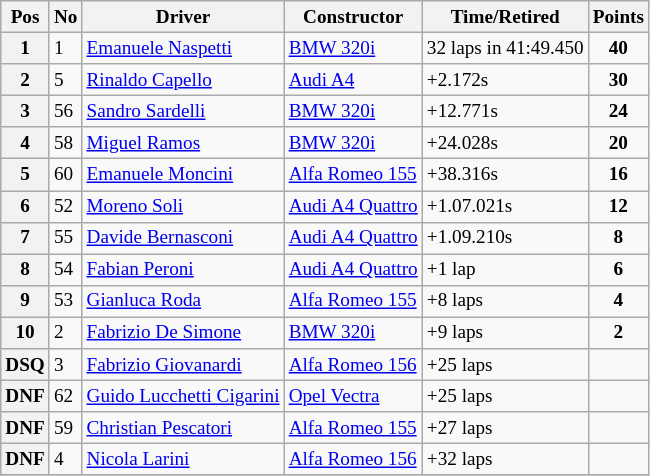<table class="wikitable" style="font-size: 80%;">
<tr>
<th>Pos</th>
<th>No</th>
<th>Driver</th>
<th>Constructor</th>
<th>Time/Retired</th>
<th>Points</th>
</tr>
<tr>
<th>1</th>
<td>1</td>
<td> <a href='#'>Emanuele Naspetti</a></td>
<td><a href='#'>BMW 320i</a></td>
<td>32 laps in 41:49.450</td>
<td align=center><strong>40</strong></td>
</tr>
<tr>
<th>2</th>
<td>5</td>
<td> <a href='#'>Rinaldo Capello</a></td>
<td><a href='#'>Audi A4</a></td>
<td>+2.172s</td>
<td align=center><strong>30</strong></td>
</tr>
<tr>
<th>3</th>
<td>56</td>
<td> <a href='#'>Sandro Sardelli</a></td>
<td><a href='#'>BMW 320i</a></td>
<td>+12.771s</td>
<td align=center><strong>24</strong></td>
</tr>
<tr>
<th>4</th>
<td>58</td>
<td> <a href='#'>Miguel Ramos</a></td>
<td><a href='#'>BMW 320i</a></td>
<td>+24.028s</td>
<td align=center><strong>20</strong></td>
</tr>
<tr>
<th>5</th>
<td>60</td>
<td> <a href='#'>Emanuele Moncini</a></td>
<td><a href='#'>Alfa Romeo 155</a></td>
<td>+38.316s</td>
<td align=center><strong>16</strong></td>
</tr>
<tr>
<th>6</th>
<td>52</td>
<td> <a href='#'>Moreno Soli</a></td>
<td><a href='#'>Audi A4 Quattro</a></td>
<td>+1.07.021s</td>
<td align=center><strong>12</strong></td>
</tr>
<tr>
<th>7</th>
<td>55</td>
<td> <a href='#'>Davide Bernasconi</a></td>
<td><a href='#'>Audi A4 Quattro</a></td>
<td>+1.09.210s</td>
<td align=center><strong>8</strong></td>
</tr>
<tr>
<th>8</th>
<td>54</td>
<td> <a href='#'>Fabian Peroni</a></td>
<td><a href='#'>Audi A4 Quattro</a></td>
<td>+1 lap</td>
<td align=center><strong>6</strong></td>
</tr>
<tr>
<th>9</th>
<td>53</td>
<td> <a href='#'>Gianluca Roda</a></td>
<td><a href='#'>Alfa Romeo 155</a></td>
<td>+8 laps</td>
<td align=center><strong>4</strong></td>
</tr>
<tr>
<th>10</th>
<td>2</td>
<td> <a href='#'>Fabrizio De Simone</a></td>
<td><a href='#'>BMW 320i</a></td>
<td>+9 laps</td>
<td align=center><strong>2</strong></td>
</tr>
<tr>
<th>DSQ</th>
<td>3</td>
<td> <a href='#'>Fabrizio Giovanardi</a></td>
<td><a href='#'>Alfa Romeo 156</a></td>
<td>+25 laps</td>
<td></td>
</tr>
<tr>
<th>DNF</th>
<td>62</td>
<td> <a href='#'>Guido Lucchetti Cigarini</a></td>
<td><a href='#'>Opel Vectra</a></td>
<td>+25 laps</td>
<td></td>
</tr>
<tr>
<th>DNF</th>
<td>59</td>
<td> <a href='#'>Christian Pescatori</a></td>
<td><a href='#'>Alfa Romeo 155</a></td>
<td>+27 laps</td>
<td></td>
</tr>
<tr>
<th>DNF</th>
<td>4</td>
<td> <a href='#'>Nicola Larini</a></td>
<td><a href='#'>Alfa Romeo 156</a></td>
<td>+32 laps</td>
<td></td>
</tr>
<tr>
</tr>
</table>
